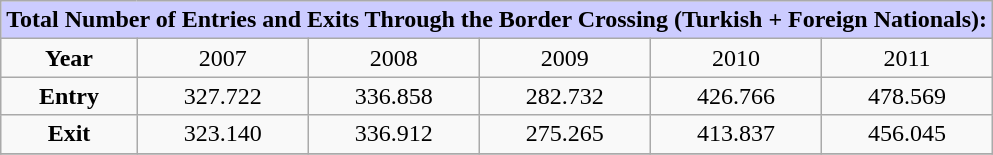<table class="wikitable" style="font-size:100%;width:1200;text-align:center;">
<tr>
<th colspan="25;" style="background-color:#ccccff;">Total Number of Entries and Exits Through the Border Crossing (Turkish + Foreign Nationals):</th>
</tr>
<tr>
<td><strong>Year</strong></td>
<td>2007</td>
<td>2008</td>
<td>2009</td>
<td>2010</td>
<td>2011</td>
</tr>
<tr>
<td><strong>Entry</strong></td>
<td>327.722</td>
<td>336.858</td>
<td>282.732</td>
<td>426.766</td>
<td>478.569</td>
</tr>
<tr>
<td><strong>Exit </strong></td>
<td>323.140</td>
<td>336.912</td>
<td>275.265</td>
<td>413.837</td>
<td>456.045</td>
</tr>
<tr>
</tr>
</table>
